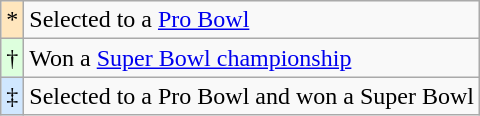<table class="wikitable">
<tr>
<td style="background:#ffe6bd; text-align:center;">*</td>
<td colspan="5">Selected to a <a href='#'>Pro Bowl</a></td>
</tr>
<tr>
<td style="background:#dfd; text-align:center;">†</td>
<td colspan="5">Won a <a href='#'>Super Bowl championship</a></td>
</tr>
<tr>
<td style="background:#d0e7ff; text-align:center;">‡</td>
<td colspan="5">Selected to a Pro Bowl and won a Super Bowl</td>
</tr>
</table>
